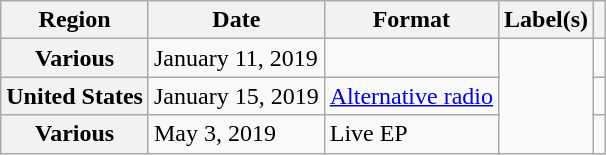<table class="wikitable plainrowheaders">
<tr>
<th scope="col">Region</th>
<th scope="col">Date</th>
<th scope="col">Format</th>
<th scope="col">Label(s)</th>
<th scope="col"></th>
</tr>
<tr>
<th scope="row">Various</th>
<td>January 11, 2019</td>
<td></td>
<td rowspan="3"></td>
<td></td>
</tr>
<tr>
<th scope="row">United States</th>
<td>January 15, 2019</td>
<td><a href='#'>Alternative radio</a></td>
<td></td>
</tr>
<tr>
<th scope="row">Various</th>
<td>May 3, 2019</td>
<td>Live EP</td>
<td></td>
</tr>
</table>
